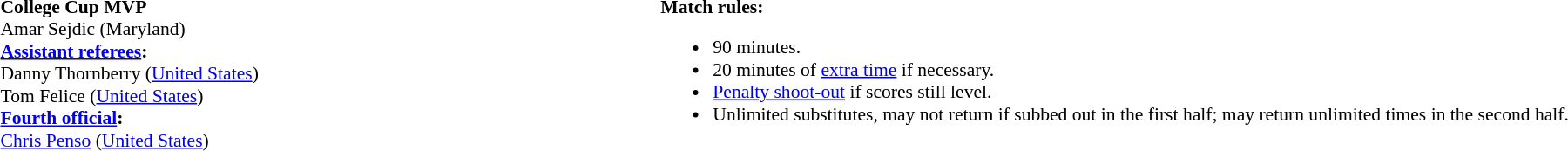<table width=100% style="font-size:90%">
<tr>
<td><br><strong>College Cup MVP</strong>
<br>Amar Sejdic (Maryland)<br><strong><a href='#'>Assistant referees</a>:</strong>
<br>Danny Thornberry (<a href='#'>United States</a>)
<br>Tom Felice (<a href='#'>United States</a>)
<br><strong><a href='#'>Fourth official</a>:</strong>
<br><a href='#'>Chris Penso</a> (<a href='#'>United States</a>)</td>
<td style="width:60%; vertical-align:top;"><br><strong>Match rules:</strong><ul><li>90 minutes.</li><li>20 minutes of <a href='#'>extra time</a> if necessary.</li><li><a href='#'>Penalty shoot-out</a> if scores still level.</li><li>Unlimited substitutes, may not return if subbed out in the first half; may return unlimited times in the second half.</li></ul></td>
</tr>
</table>
